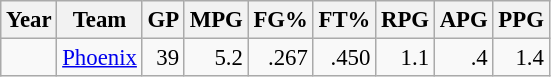<table class="wikitable sortable" style="font-size:95%; text-align:right;">
<tr>
<th>Year</th>
<th>Team</th>
<th>GP</th>
<th>MPG</th>
<th>FG%</th>
<th>FT%</th>
<th>RPG</th>
<th>APG</th>
<th>PPG</th>
</tr>
<tr>
<td style="text-align:left;"></td>
<td style="text-align:left;"><a href='#'>Phoenix</a></td>
<td>39</td>
<td>5.2</td>
<td>.267</td>
<td>.450</td>
<td>1.1</td>
<td>.4</td>
<td>1.4</td>
</tr>
</table>
